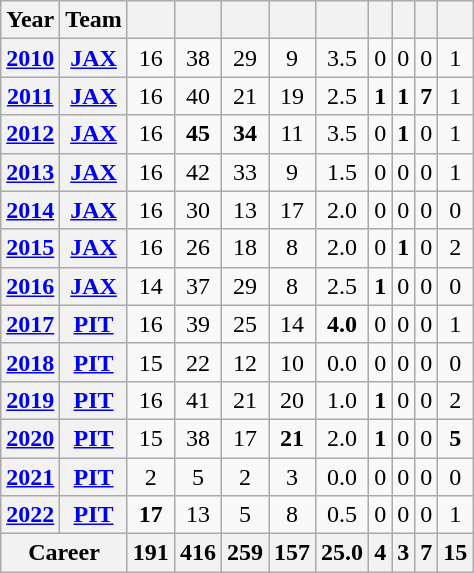<table class="wikitable sortable" style="text-align:center">
<tr>
<th>Year</th>
<th>Team</th>
<th></th>
<th></th>
<th></th>
<th></th>
<th></th>
<th></th>
<th></th>
<th></th>
<th></th>
</tr>
<tr>
<th><a href='#'>2010</a></th>
<th><a href='#'>JAX</a></th>
<td>16</td>
<td>38</td>
<td>29</td>
<td>9</td>
<td>3.5</td>
<td>0</td>
<td>0</td>
<td>0</td>
<td>1</td>
</tr>
<tr>
<th><a href='#'>2011</a></th>
<th><a href='#'>JAX</a></th>
<td>16</td>
<td>40</td>
<td>21</td>
<td>19</td>
<td>2.5</td>
<td><strong>1</strong></td>
<td><strong>1</strong></td>
<td><strong>7</strong></td>
<td>1</td>
</tr>
<tr>
<th><a href='#'>2012</a></th>
<th><a href='#'>JAX</a></th>
<td>16</td>
<td><strong>45</strong></td>
<td><strong>34</strong></td>
<td>11</td>
<td>3.5</td>
<td>0</td>
<td><strong>1</strong></td>
<td>0</td>
<td>1</td>
</tr>
<tr>
<th><a href='#'>2013</a></th>
<th><a href='#'>JAX</a></th>
<td>16</td>
<td>42</td>
<td>33</td>
<td>9</td>
<td>1.5</td>
<td>0</td>
<td>0</td>
<td>0</td>
<td>1</td>
</tr>
<tr>
<th><a href='#'>2014</a></th>
<th><a href='#'>JAX</a></th>
<td>16</td>
<td>30</td>
<td>13</td>
<td>17</td>
<td>2.0</td>
<td>0</td>
<td>0</td>
<td>0</td>
<td>0</td>
</tr>
<tr>
<th><a href='#'>2015</a></th>
<th><a href='#'>JAX</a></th>
<td>16</td>
<td>26</td>
<td>18</td>
<td>8</td>
<td>2.0</td>
<td>0</td>
<td><strong>1</strong></td>
<td>0</td>
<td>2</td>
</tr>
<tr>
<th><a href='#'>2016</a></th>
<th><a href='#'>JAX</a></th>
<td>14</td>
<td>37</td>
<td>29</td>
<td>8</td>
<td>2.5</td>
<td><strong>1</strong></td>
<td>0</td>
<td>0</td>
<td>0</td>
</tr>
<tr>
<th><a href='#'>2017</a></th>
<th><a href='#'>PIT</a></th>
<td>16</td>
<td>39</td>
<td>25</td>
<td>14</td>
<td><strong>4.0</strong></td>
<td>0</td>
<td>0</td>
<td>0</td>
<td>1</td>
</tr>
<tr>
<th><a href='#'>2018</a></th>
<th><a href='#'>PIT</a></th>
<td>15</td>
<td>22</td>
<td>12</td>
<td>10</td>
<td>0.0</td>
<td>0</td>
<td>0</td>
<td>0</td>
<td>0</td>
</tr>
<tr>
<th><a href='#'>2019</a></th>
<th><a href='#'>PIT</a></th>
<td>16</td>
<td>41</td>
<td>21</td>
<td>20</td>
<td>1.0</td>
<td><strong>1</strong></td>
<td>0</td>
<td>0</td>
<td>2</td>
</tr>
<tr>
<th><a href='#'>2020</a></th>
<th><a href='#'>PIT</a></th>
<td>15</td>
<td>38</td>
<td>17</td>
<td><strong>21</strong></td>
<td>2.0</td>
<td><strong>1</strong></td>
<td>0</td>
<td>0</td>
<td><strong>5</strong></td>
</tr>
<tr>
<th><a href='#'>2021</a></th>
<th><a href='#'>PIT</a></th>
<td>2</td>
<td>5</td>
<td>2</td>
<td>3</td>
<td>0.0</td>
<td>0</td>
<td>0</td>
<td>0</td>
<td>0</td>
</tr>
<tr>
<th><a href='#'>2022</a></th>
<th><a href='#'>PIT</a></th>
<td><strong>17</strong></td>
<td>13</td>
<td>5</td>
<td>8</td>
<td>0.5</td>
<td>0</td>
<td>0</td>
<td>0</td>
<td>1</td>
</tr>
<tr>
<th colspan="2">Career</th>
<th>191</th>
<th>416</th>
<th>259</th>
<th>157</th>
<th>25.0</th>
<th>4</th>
<th>3</th>
<th>7</th>
<th>15</th>
</tr>
</table>
